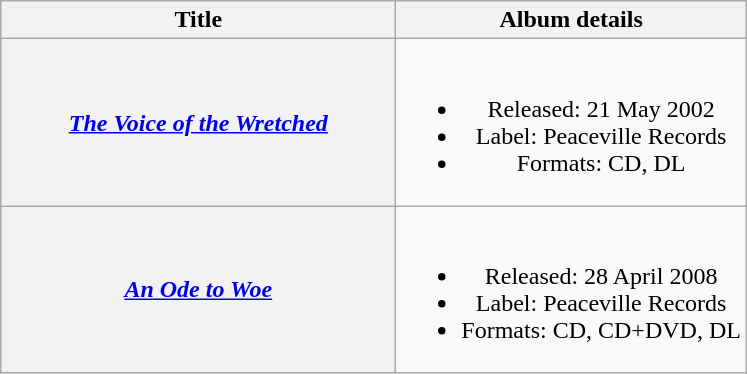<table class="wikitable plainrowheaders" style="text-align:center;">
<tr>
<th scope="col" style="width:16em;">Title</th>
<th scope="col">Album details</th>
</tr>
<tr>
<th scope="row"><em><a href='#'>The Voice of the Wretched</a></em></th>
<td><br><ul><li>Released: 21 May 2002</li><li>Label: Peaceville Records</li><li>Formats: CD, DL</li></ul></td>
</tr>
<tr>
<th scope="row"><em><a href='#'>An Ode to Woe</a></em></th>
<td><br><ul><li>Released: 28 April 2008</li><li>Label: Peaceville Records</li><li>Formats: CD, CD+DVD, DL</li></ul></td>
</tr>
</table>
